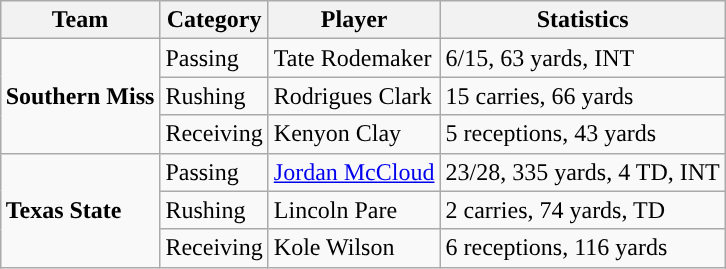<table class="wikitable" style="float: right;">
<tr>
<th>Team</th>
<th>Category</th>
<th>Player</th>
<th>Statistics</th>
</tr>
<tr>
<td rowspan=3><strong>Southern Miss</strong></td>
<td>Passing</td>
<td>Tate Rodemaker</td>
<td>6/15, 63 yards, INT</td>
</tr>
<tr>
<td>Rushing</td>
<td>Rodrigues Clark</td>
<td>15 carries, 66 yards</td>
</tr>
<tr>
<td>Receiving</td>
<td>Kenyon Clay</td>
<td>5 receptions, 43 yards</td>
</tr>
<tr>
<td rowspan=3><strong>Texas State</strong></td>
<td>Passing</td>
<td><a href='#'>Jordan McCloud</a></td>
<td>23/28, 335 yards, 4 TD, INT</td>
</tr>
<tr>
<td>Rushing</td>
<td>Lincoln Pare</td>
<td>2 carries, 74 yards, TD</td>
</tr>
<tr>
<td>Receiving</td>
<td>Kole Wilson</td>
<td>6 receptions, 116 yards</td>
</tr>
</table>
